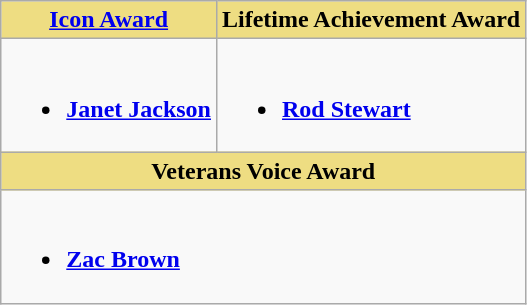<table class="wikitable">
<tr>
<th style="background:#EEDD82; width=50%"><a href='#'>Icon Award</a></th>
<th style="background:#EEDD82; width=50%">Lifetime Achievement Award</th>
</tr>
<tr>
<td valign="top"><br><ul><li><strong><a href='#'>Janet Jackson</a></strong></li></ul></td>
<td valign="top"><br><ul><li><strong><a href='#'>Rod Stewart</a></strong></li></ul></td>
</tr>
<tr>
<th colspan="2" style="background:#EEDD82; width=50%">Veterans Voice Award</th>
</tr>
<tr>
<td colspan="2" valign="top"><br><ul><li><strong><a href='#'>Zac Brown</a></strong></li></ul></td>
</tr>
</table>
